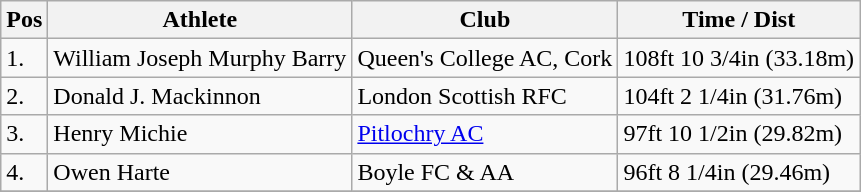<table class="wikitable">
<tr>
<th>Pos</th>
<th>Athlete</th>
<th>Club</th>
<th>Time / Dist</th>
</tr>
<tr>
<td>1.</td>
<td>William Joseph Murphy Barry</td>
<td>Queen's College AC, Cork</td>
<td>108ft 10 3/4in (33.18m)</td>
</tr>
<tr>
<td>2.</td>
<td>Donald J. Mackinnon</td>
<td>London Scottish RFC</td>
<td>104ft 2 1/4in (31.76m)</td>
</tr>
<tr>
<td>3.</td>
<td>Henry Michie</td>
<td><a href='#'>Pitlochry AC</a></td>
<td>97ft 10 1/2in (29.82m)</td>
</tr>
<tr>
<td>4.</td>
<td>Owen Harte</td>
<td>Boyle FC & AA</td>
<td>96ft 8 1/4in (29.46m)</td>
</tr>
<tr>
</tr>
</table>
